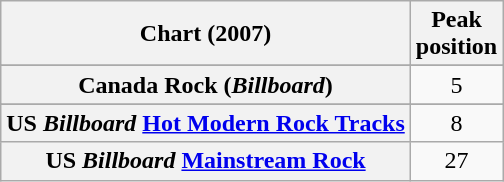<table class="wikitable sortable plainrowheaders">
<tr>
<th scope="col">Chart (2007)</th>
<th scope="col">Peak<br>position</th>
</tr>
<tr>
</tr>
<tr>
</tr>
<tr>
<th scope="row">Canada Rock (<em>Billboard</em>)</th>
<td style="text-align:center;">5</td>
</tr>
<tr>
</tr>
<tr>
</tr>
<tr>
</tr>
<tr>
</tr>
<tr>
</tr>
<tr>
<th scope="row">US <em>Billboard</em> <a href='#'>Hot Modern Rock Tracks</a></th>
<td align="center">8</td>
</tr>
<tr>
<th scope="row">US <em>Billboard</em> <a href='#'>Mainstream Rock</a></th>
<td align="center">27</td>
</tr>
</table>
